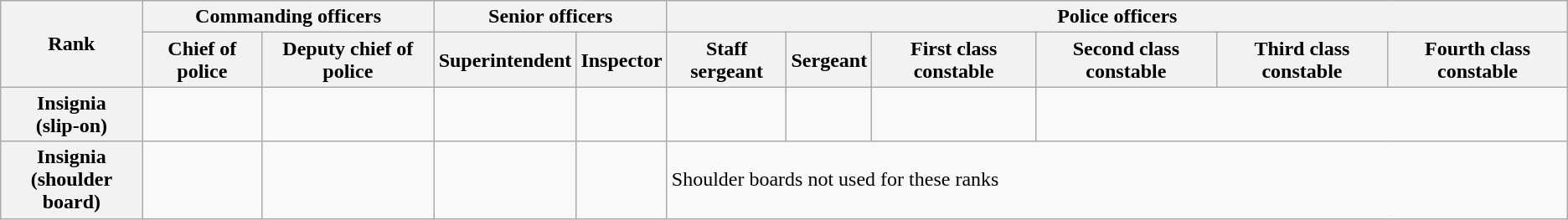<table class="wikitable">
<tr>
<th rowspan="2">Rank</th>
<th colspan="2">Commanding officers</th>
<th colspan="2">Senior officers</th>
<th colspan="6">Police officers</th>
</tr>
<tr>
<th>Chief of police</th>
<th>Deputy chief of police</th>
<th>Superintendent</th>
<th>Inspector</th>
<th>Staff sergeant</th>
<th>Sergeant</th>
<th>First class constable</th>
<th>Second class constable</th>
<th>Third class constable</th>
<th>Fourth class constable</th>
</tr>
<tr>
<th>Insignia<br>(slip-on)</th>
<td></td>
<td></td>
<td></td>
<td></td>
<td></td>
<td></td>
<td></td>
<td colspan="3"></td>
</tr>
<tr>
<th>Insignia<br>(shoulder board)</th>
<td></td>
<td></td>
<td></td>
<td></td>
<td colspan="6">Shoulder boards not used for these ranks</td>
</tr>
</table>
